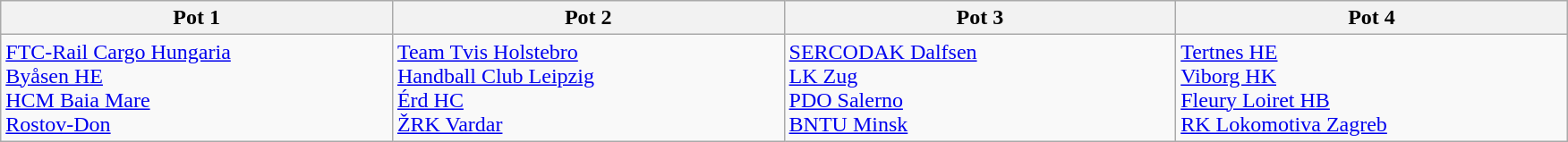<table class="wikitable">
<tr>
<th width=15%>Pot 1</th>
<th width=15%>Pot 2</th>
<th width=15%>Pot 3</th>
<th width=15%>Pot 4</th>
</tr>
<tr>
<td valign="top"> <a href='#'>FTC-Rail Cargo Hungaria</a><br> <a href='#'>Byåsen HE</a><br> <a href='#'>HCM Baia Mare</a><br> <a href='#'>Rostov-Don</a></td>
<td valign="top"> <a href='#'>Team Tvis Holstebro</a><br> <a href='#'>Handball Club Leipzig</a><br> <a href='#'>Érd HC</a><br> <a href='#'>ŽRK Vardar</a></td>
<td valign="top"> <a href='#'>SERCODAK Dalfsen</a><br> <a href='#'>LK Zug</a><br> <a href='#'>PDO Salerno</a><br> <a href='#'>BNTU Minsk</a></td>
<td valign="top"> <a href='#'>Tertnes HE</a><br> <a href='#'>Viborg HK</a><br> <a href='#'>Fleury Loiret HB</a><br> <a href='#'>RK Lokomotiva Zagreb</a></td>
</tr>
</table>
